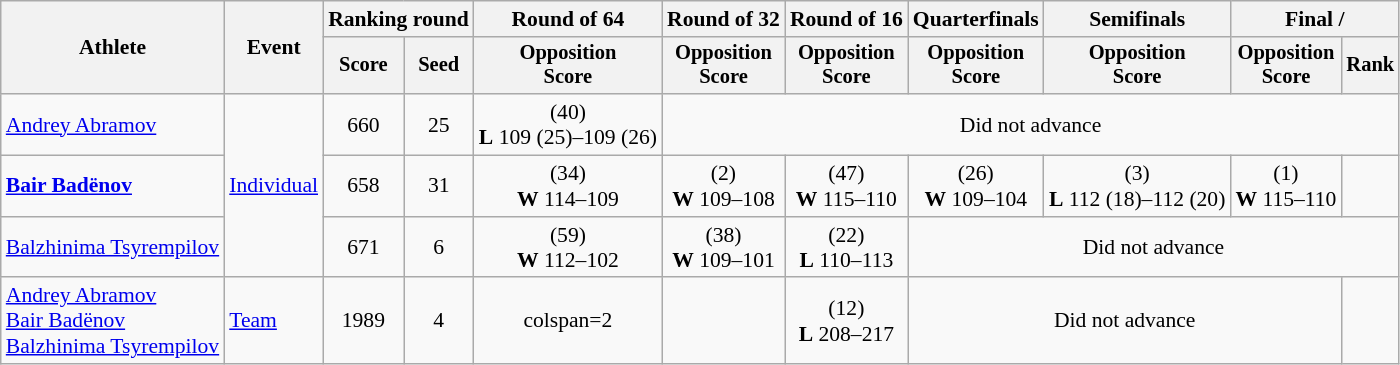<table class="wikitable" style="font-size:90%">
<tr>
<th rowspan="2">Athlete</th>
<th rowspan="2">Event</th>
<th colspan="2">Ranking round</th>
<th>Round of 64</th>
<th>Round of 32</th>
<th>Round of 16</th>
<th>Quarterfinals</th>
<th>Semifinals</th>
<th colspan="2">Final / </th>
</tr>
<tr style="font-size:95%">
<th>Score</th>
<th>Seed</th>
<th>Opposition<br>Score</th>
<th>Opposition<br>Score</th>
<th>Opposition<br>Score</th>
<th>Opposition<br>Score</th>
<th>Opposition<br>Score</th>
<th>Opposition<br>Score</th>
<th>Rank</th>
</tr>
<tr align=center>
<td align=left><a href='#'>Andrey Abramov</a></td>
<td align=left rowspan=3><a href='#'>Individual</a></td>
<td>660</td>
<td>25</td>
<td> (40)<br><strong>L</strong>  109 (25)–109 (26)</td>
<td colspan=6>Did not advance</td>
</tr>
<tr align=center>
<td align=left><strong><a href='#'>Bair Badënov</a></strong></td>
<td>658</td>
<td>31</td>
<td> (34)<br><strong>W</strong> 114–109</td>
<td> (2)<br><strong>W</strong> 109–108</td>
<td> (47)<br><strong>W</strong> 115–110</td>
<td> (26)<br><strong>W</strong> 109–104</td>
<td> (3)<br><strong>L</strong> 112 (18)–112 (20)</td>
<td> (1)<br><strong>W</strong> 115–110</td>
<td></td>
</tr>
<tr align=center>
<td align=left><a href='#'>Balzhinima Tsyrempilov</a></td>
<td>671</td>
<td>6</td>
<td> (59)<br><strong>W</strong>  112–102</td>
<td> (38)<br><strong>W</strong>  109–101</td>
<td> (22)<br><strong>L</strong>  110–113</td>
<td colspan=4>Did not advance</td>
</tr>
<tr align=center>
<td align=left><a href='#'>Andrey Abramov</a><br><a href='#'>Bair Badënov</a><br><a href='#'>Balzhinima Tsyrempilov</a></td>
<td align=left><a href='#'>Team</a></td>
<td>1989</td>
<td>4</td>
<td>colspan=2 </td>
<td></td>
<td> (12)<br><strong>L</strong> 208–217</td>
<td colspan=3>Did not advance</td>
</tr>
</table>
